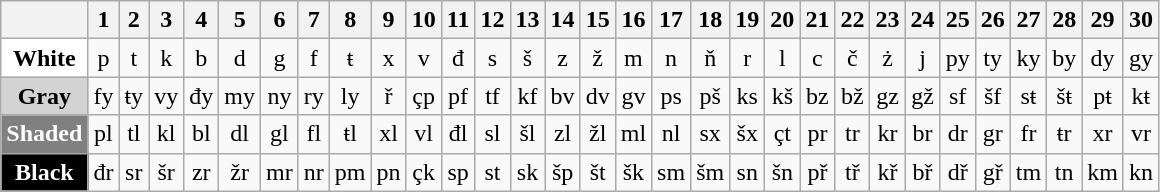<table class="wikitable" style="text-align:center">
<tr>
<th></th>
<th>1</th>
<th>2</th>
<th>3</th>
<th>4</th>
<th>5</th>
<th>6</th>
<th>7</th>
<th>8</th>
<th>9</th>
<th>10</th>
<th>11</th>
<th>12</th>
<th>13</th>
<th>14</th>
<th>15</th>
<th>16</th>
<th>17</th>
<th>18</th>
<th>19</th>
<th>20</th>
<th>21</th>
<th>22</th>
<th>23</th>
<th>24</th>
<th>25</th>
<th>26</th>
<th>27</th>
<th>28</th>
<th>29</th>
<th>30</th>
</tr>
<tr>
<th style="background:white;color:black">White</th>
<td>p</td>
<td>t</td>
<td>k</td>
<td>b</td>
<td>d</td>
<td>g</td>
<td>f</td>
<td>ŧ</td>
<td>x</td>
<td>v</td>
<td>đ</td>
<td>s</td>
<td>š</td>
<td>z</td>
<td>ž</td>
<td>m</td>
<td>n</td>
<td>ň</td>
<td>r</td>
<td>l</td>
<td>c</td>
<td>č</td>
<td>ż</td>
<td>j</td>
<td>py</td>
<td>ty</td>
<td>ky</td>
<td>by</td>
<td>dy</td>
<td>gy</td>
</tr>
<tr>
<th style="background:lightgray;color:black">Gray</th>
<td>fy</td>
<td>ŧy</td>
<td>vy</td>
<td>đy</td>
<td>my</td>
<td>ny</td>
<td>ry</td>
<td>ly</td>
<td>ř</td>
<td>çp</td>
<td>pf</td>
<td>tf</td>
<td>kf</td>
<td>bv</td>
<td>dv</td>
<td>gv</td>
<td>ps</td>
<td>pš</td>
<td>ks</td>
<td>kš</td>
<td>bz</td>
<td>bž</td>
<td>gz</td>
<td>gž</td>
<td>sf</td>
<td>šf</td>
<td>sŧ</td>
<td>šŧ</td>
<td>pŧ</td>
<td>kŧ</td>
</tr>
<tr>
<th style="background:gray;color:white">Shaded</th>
<td>pl</td>
<td>tl</td>
<td>kl</td>
<td>bl</td>
<td>dl</td>
<td>gl</td>
<td>fl</td>
<td>ŧl</td>
<td>xl</td>
<td>vl</td>
<td>đl</td>
<td>sl</td>
<td>šl</td>
<td>zl</td>
<td>žl</td>
<td>ml</td>
<td>nl</td>
<td>sx</td>
<td>šx</td>
<td>çt</td>
<td>pr</td>
<td>tr</td>
<td>kr</td>
<td>br</td>
<td>dr</td>
<td>gr</td>
<td>fr</td>
<td>ŧr</td>
<td>xr</td>
<td>vr</td>
</tr>
<tr>
<th style="background:black;color:white">Black</th>
<td>đr</td>
<td>sr</td>
<td>šr</td>
<td>zr</td>
<td>žr</td>
<td>mr</td>
<td>nr</td>
<td>pm</td>
<td>pn</td>
<td>çk</td>
<td>sp</td>
<td>st</td>
<td>sk</td>
<td>šp</td>
<td>št</td>
<td>šk</td>
<td>sm</td>
<td>šm</td>
<td>sn</td>
<td>šn</td>
<td>př</td>
<td>tř</td>
<td>kř</td>
<td>bř</td>
<td>dř</td>
<td>gř</td>
<td>tm</td>
<td>tn</td>
<td>km</td>
<td>kn</td>
</tr>
</table>
